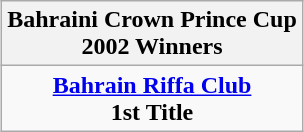<table class="wikitable" style="text-align: center; margin: 0 auto;">
<tr>
<th>Bahraini Crown Prince Cup <br>2002 Winners</th>
</tr>
<tr>
<td><strong><a href='#'>Bahrain Riffa Club</a></strong><br><strong>1st Title</strong></td>
</tr>
</table>
